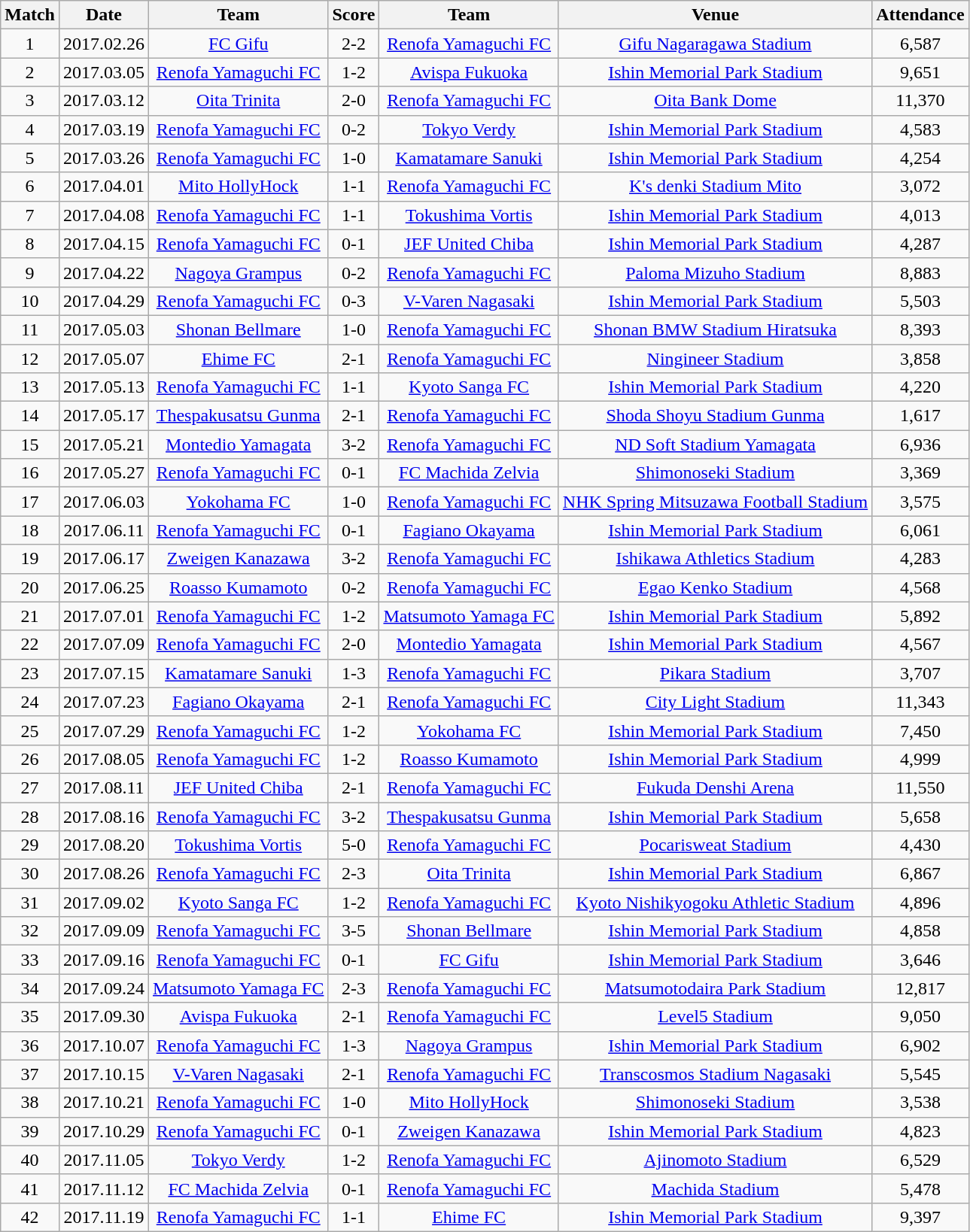<table class="wikitable" style="text-align:center;">
<tr>
<th>Match</th>
<th>Date</th>
<th>Team</th>
<th>Score</th>
<th>Team</th>
<th>Venue</th>
<th>Attendance</th>
</tr>
<tr>
<td>1</td>
<td>2017.02.26</td>
<td><a href='#'>FC Gifu</a></td>
<td>2-2</td>
<td><a href='#'>Renofa Yamaguchi FC</a></td>
<td><a href='#'>Gifu Nagaragawa Stadium</a></td>
<td>6,587</td>
</tr>
<tr>
<td>2</td>
<td>2017.03.05</td>
<td><a href='#'>Renofa Yamaguchi FC</a></td>
<td>1-2</td>
<td><a href='#'>Avispa Fukuoka</a></td>
<td><a href='#'>Ishin Memorial Park Stadium</a></td>
<td>9,651</td>
</tr>
<tr>
<td>3</td>
<td>2017.03.12</td>
<td><a href='#'>Oita Trinita</a></td>
<td>2-0</td>
<td><a href='#'>Renofa Yamaguchi FC</a></td>
<td><a href='#'>Oita Bank Dome</a></td>
<td>11,370</td>
</tr>
<tr>
<td>4</td>
<td>2017.03.19</td>
<td><a href='#'>Renofa Yamaguchi FC</a></td>
<td>0-2</td>
<td><a href='#'>Tokyo Verdy</a></td>
<td><a href='#'>Ishin Memorial Park Stadium</a></td>
<td>4,583</td>
</tr>
<tr>
<td>5</td>
<td>2017.03.26</td>
<td><a href='#'>Renofa Yamaguchi FC</a></td>
<td>1-0</td>
<td><a href='#'>Kamatamare Sanuki</a></td>
<td><a href='#'>Ishin Memorial Park Stadium</a></td>
<td>4,254</td>
</tr>
<tr>
<td>6</td>
<td>2017.04.01</td>
<td><a href='#'>Mito HollyHock</a></td>
<td>1-1</td>
<td><a href='#'>Renofa Yamaguchi FC</a></td>
<td><a href='#'>K's denki Stadium Mito</a></td>
<td>3,072</td>
</tr>
<tr>
<td>7</td>
<td>2017.04.08</td>
<td><a href='#'>Renofa Yamaguchi FC</a></td>
<td>1-1</td>
<td><a href='#'>Tokushima Vortis</a></td>
<td><a href='#'>Ishin Memorial Park Stadium</a></td>
<td>4,013</td>
</tr>
<tr>
<td>8</td>
<td>2017.04.15</td>
<td><a href='#'>Renofa Yamaguchi FC</a></td>
<td>0-1</td>
<td><a href='#'>JEF United Chiba</a></td>
<td><a href='#'>Ishin Memorial Park Stadium</a></td>
<td>4,287</td>
</tr>
<tr>
<td>9</td>
<td>2017.04.22</td>
<td><a href='#'>Nagoya Grampus</a></td>
<td>0-2</td>
<td><a href='#'>Renofa Yamaguchi FC</a></td>
<td><a href='#'>Paloma Mizuho Stadium</a></td>
<td>8,883</td>
</tr>
<tr>
<td>10</td>
<td>2017.04.29</td>
<td><a href='#'>Renofa Yamaguchi FC</a></td>
<td>0-3</td>
<td><a href='#'>V-Varen Nagasaki</a></td>
<td><a href='#'>Ishin Memorial Park Stadium</a></td>
<td>5,503</td>
</tr>
<tr>
<td>11</td>
<td>2017.05.03</td>
<td><a href='#'>Shonan Bellmare</a></td>
<td>1-0</td>
<td><a href='#'>Renofa Yamaguchi FC</a></td>
<td><a href='#'>Shonan BMW Stadium Hiratsuka</a></td>
<td>8,393</td>
</tr>
<tr>
<td>12</td>
<td>2017.05.07</td>
<td><a href='#'>Ehime FC</a></td>
<td>2-1</td>
<td><a href='#'>Renofa Yamaguchi FC</a></td>
<td><a href='#'>Ningineer Stadium</a></td>
<td>3,858</td>
</tr>
<tr>
<td>13</td>
<td>2017.05.13</td>
<td><a href='#'>Renofa Yamaguchi FC</a></td>
<td>1-1</td>
<td><a href='#'>Kyoto Sanga FC</a></td>
<td><a href='#'>Ishin Memorial Park Stadium</a></td>
<td>4,220</td>
</tr>
<tr>
<td>14</td>
<td>2017.05.17</td>
<td><a href='#'>Thespakusatsu Gunma</a></td>
<td>2-1</td>
<td><a href='#'>Renofa Yamaguchi FC</a></td>
<td><a href='#'>Shoda Shoyu Stadium Gunma</a></td>
<td>1,617</td>
</tr>
<tr>
<td>15</td>
<td>2017.05.21</td>
<td><a href='#'>Montedio Yamagata</a></td>
<td>3-2</td>
<td><a href='#'>Renofa Yamaguchi FC</a></td>
<td><a href='#'>ND Soft Stadium Yamagata</a></td>
<td>6,936</td>
</tr>
<tr>
<td>16</td>
<td>2017.05.27</td>
<td><a href='#'>Renofa Yamaguchi FC</a></td>
<td>0-1</td>
<td><a href='#'>FC Machida Zelvia</a></td>
<td><a href='#'>Shimonoseki Stadium</a></td>
<td>3,369</td>
</tr>
<tr>
<td>17</td>
<td>2017.06.03</td>
<td><a href='#'>Yokohama FC</a></td>
<td>1-0</td>
<td><a href='#'>Renofa Yamaguchi FC</a></td>
<td><a href='#'>NHK Spring Mitsuzawa Football Stadium</a></td>
<td>3,575</td>
</tr>
<tr>
<td>18</td>
<td>2017.06.11</td>
<td><a href='#'>Renofa Yamaguchi FC</a></td>
<td>0-1</td>
<td><a href='#'>Fagiano Okayama</a></td>
<td><a href='#'>Ishin Memorial Park Stadium</a></td>
<td>6,061</td>
</tr>
<tr>
<td>19</td>
<td>2017.06.17</td>
<td><a href='#'>Zweigen Kanazawa</a></td>
<td>3-2</td>
<td><a href='#'>Renofa Yamaguchi FC</a></td>
<td><a href='#'>Ishikawa Athletics Stadium</a></td>
<td>4,283</td>
</tr>
<tr>
<td>20</td>
<td>2017.06.25</td>
<td><a href='#'>Roasso Kumamoto</a></td>
<td>0-2</td>
<td><a href='#'>Renofa Yamaguchi FC</a></td>
<td><a href='#'>Egao Kenko Stadium</a></td>
<td>4,568</td>
</tr>
<tr>
<td>21</td>
<td>2017.07.01</td>
<td><a href='#'>Renofa Yamaguchi FC</a></td>
<td>1-2</td>
<td><a href='#'>Matsumoto Yamaga FC</a></td>
<td><a href='#'>Ishin Memorial Park Stadium</a></td>
<td>5,892</td>
</tr>
<tr>
<td>22</td>
<td>2017.07.09</td>
<td><a href='#'>Renofa Yamaguchi FC</a></td>
<td>2-0</td>
<td><a href='#'>Montedio Yamagata</a></td>
<td><a href='#'>Ishin Memorial Park Stadium</a></td>
<td>4,567</td>
</tr>
<tr>
<td>23</td>
<td>2017.07.15</td>
<td><a href='#'>Kamatamare Sanuki</a></td>
<td>1-3</td>
<td><a href='#'>Renofa Yamaguchi FC</a></td>
<td><a href='#'>Pikara Stadium</a></td>
<td>3,707</td>
</tr>
<tr>
<td>24</td>
<td>2017.07.23</td>
<td><a href='#'>Fagiano Okayama</a></td>
<td>2-1</td>
<td><a href='#'>Renofa Yamaguchi FC</a></td>
<td><a href='#'>City Light Stadium</a></td>
<td>11,343</td>
</tr>
<tr>
<td>25</td>
<td>2017.07.29</td>
<td><a href='#'>Renofa Yamaguchi FC</a></td>
<td>1-2</td>
<td><a href='#'>Yokohama FC</a></td>
<td><a href='#'>Ishin Memorial Park Stadium</a></td>
<td>7,450</td>
</tr>
<tr>
<td>26</td>
<td>2017.08.05</td>
<td><a href='#'>Renofa Yamaguchi FC</a></td>
<td>1-2</td>
<td><a href='#'>Roasso Kumamoto</a></td>
<td><a href='#'>Ishin Memorial Park Stadium</a></td>
<td>4,999</td>
</tr>
<tr>
<td>27</td>
<td>2017.08.11</td>
<td><a href='#'>JEF United Chiba</a></td>
<td>2-1</td>
<td><a href='#'>Renofa Yamaguchi FC</a></td>
<td><a href='#'>Fukuda Denshi Arena</a></td>
<td>11,550</td>
</tr>
<tr>
<td>28</td>
<td>2017.08.16</td>
<td><a href='#'>Renofa Yamaguchi FC</a></td>
<td>3-2</td>
<td><a href='#'>Thespakusatsu Gunma</a></td>
<td><a href='#'>Ishin Memorial Park Stadium</a></td>
<td>5,658</td>
</tr>
<tr>
<td>29</td>
<td>2017.08.20</td>
<td><a href='#'>Tokushima Vortis</a></td>
<td>5-0</td>
<td><a href='#'>Renofa Yamaguchi FC</a></td>
<td><a href='#'>Pocarisweat Stadium</a></td>
<td>4,430</td>
</tr>
<tr>
<td>30</td>
<td>2017.08.26</td>
<td><a href='#'>Renofa Yamaguchi FC</a></td>
<td>2-3</td>
<td><a href='#'>Oita Trinita</a></td>
<td><a href='#'>Ishin Memorial Park Stadium</a></td>
<td>6,867</td>
</tr>
<tr>
<td>31</td>
<td>2017.09.02</td>
<td><a href='#'>Kyoto Sanga FC</a></td>
<td>1-2</td>
<td><a href='#'>Renofa Yamaguchi FC</a></td>
<td><a href='#'>Kyoto Nishikyogoku Athletic Stadium</a></td>
<td>4,896</td>
</tr>
<tr>
<td>32</td>
<td>2017.09.09</td>
<td><a href='#'>Renofa Yamaguchi FC</a></td>
<td>3-5</td>
<td><a href='#'>Shonan Bellmare</a></td>
<td><a href='#'>Ishin Memorial Park Stadium</a></td>
<td>4,858</td>
</tr>
<tr>
<td>33</td>
<td>2017.09.16</td>
<td><a href='#'>Renofa Yamaguchi FC</a></td>
<td>0-1</td>
<td><a href='#'>FC Gifu</a></td>
<td><a href='#'>Ishin Memorial Park Stadium</a></td>
<td>3,646</td>
</tr>
<tr>
<td>34</td>
<td>2017.09.24</td>
<td><a href='#'>Matsumoto Yamaga FC</a></td>
<td>2-3</td>
<td><a href='#'>Renofa Yamaguchi FC</a></td>
<td><a href='#'>Matsumotodaira Park Stadium</a></td>
<td>12,817</td>
</tr>
<tr>
<td>35</td>
<td>2017.09.30</td>
<td><a href='#'>Avispa Fukuoka</a></td>
<td>2-1</td>
<td><a href='#'>Renofa Yamaguchi FC</a></td>
<td><a href='#'>Level5 Stadium</a></td>
<td>9,050</td>
</tr>
<tr>
<td>36</td>
<td>2017.10.07</td>
<td><a href='#'>Renofa Yamaguchi FC</a></td>
<td>1-3</td>
<td><a href='#'>Nagoya Grampus</a></td>
<td><a href='#'>Ishin Memorial Park Stadium</a></td>
<td>6,902</td>
</tr>
<tr>
<td>37</td>
<td>2017.10.15</td>
<td><a href='#'>V-Varen Nagasaki</a></td>
<td>2-1</td>
<td><a href='#'>Renofa Yamaguchi FC</a></td>
<td><a href='#'>Transcosmos Stadium Nagasaki</a></td>
<td>5,545</td>
</tr>
<tr>
<td>38</td>
<td>2017.10.21</td>
<td><a href='#'>Renofa Yamaguchi FC</a></td>
<td>1-0</td>
<td><a href='#'>Mito HollyHock</a></td>
<td><a href='#'>Shimonoseki Stadium</a></td>
<td>3,538</td>
</tr>
<tr>
<td>39</td>
<td>2017.10.29</td>
<td><a href='#'>Renofa Yamaguchi FC</a></td>
<td>0-1</td>
<td><a href='#'>Zweigen Kanazawa</a></td>
<td><a href='#'>Ishin Memorial Park Stadium</a></td>
<td>4,823</td>
</tr>
<tr>
<td>40</td>
<td>2017.11.05</td>
<td><a href='#'>Tokyo Verdy</a></td>
<td>1-2</td>
<td><a href='#'>Renofa Yamaguchi FC</a></td>
<td><a href='#'>Ajinomoto Stadium</a></td>
<td>6,529</td>
</tr>
<tr>
<td>41</td>
<td>2017.11.12</td>
<td><a href='#'>FC Machida Zelvia</a></td>
<td>0-1</td>
<td><a href='#'>Renofa Yamaguchi FC</a></td>
<td><a href='#'>Machida Stadium</a></td>
<td>5,478</td>
</tr>
<tr>
<td>42</td>
<td>2017.11.19</td>
<td><a href='#'>Renofa Yamaguchi FC</a></td>
<td>1-1</td>
<td><a href='#'>Ehime FC</a></td>
<td><a href='#'>Ishin Memorial Park Stadium</a></td>
<td>9,397</td>
</tr>
</table>
